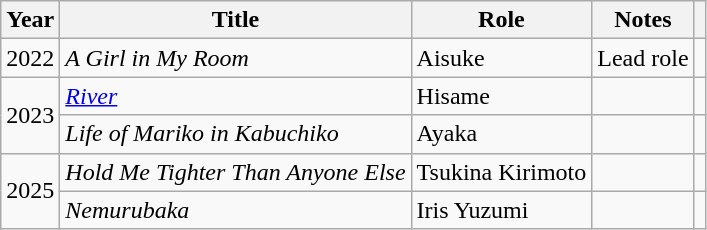<table class="wikitable plainrowheaders sortable">
<tr>
<th>Year</th>
<th>Title</th>
<th>Role</th>
<th class="unsortable">Notes</th>
<th class="unsortable"></th>
</tr>
<tr>
<td>2022</td>
<td><em>A Girl in My Room</em></td>
<td>Aisuke</td>
<td>Lead role</td>
<td></td>
</tr>
<tr>
<td rowspan="2">2023</td>
<td><em><a href='#'>River</a></em></td>
<td>Hisame</td>
<td></td>
<td></td>
</tr>
<tr>
<td><em>Life of Mariko in Kabuchiko</em></td>
<td>Ayaka</td>
<td></td>
<td></td>
</tr>
<tr>
<td rowspan="2">2025</td>
<td><em>Hold Me Tighter Than Anyone Else</em></td>
<td>Tsukina Kirimoto</td>
<td></td>
<td></td>
</tr>
<tr>
<td><em>Nemurubaka</em></td>
<td>Iris Yuzumi</td>
<td></td>
<td></td>
</tr>
</table>
